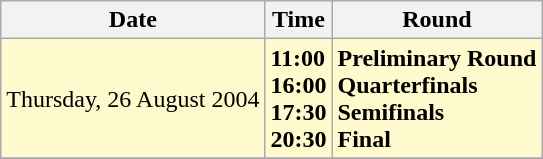<table class="wikitable">
<tr>
<th>Date</th>
<th>Time</th>
<th>Round</th>
</tr>
<tr>
<td style=background:lemonchiffon>Thursday, 26 August 2004</td>
<td style=background:lemonchiffon><strong>11:00<br>16:00<br>17:30<br>20:30</strong></td>
<td style=background:lemonchiffon><strong>Preliminary Round<br>Quarterfinals<br>Semifinals<br>Final</strong></td>
</tr>
<tr>
</tr>
</table>
